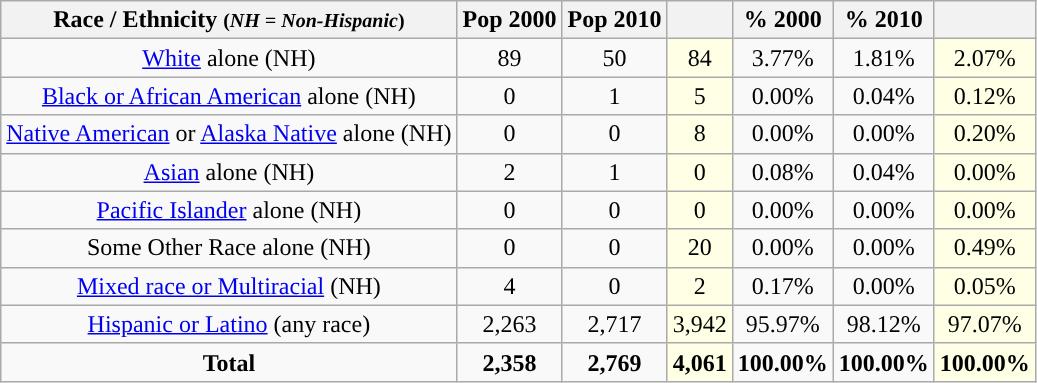<table class="wikitable" style="text-align:center;">
<tr>
<th>Race / Ethnicity <small>(<em>NH = Non-Hispanic</em>)</small></th>
<th>Pop 2000</th>
<th>Pop 2010</th>
<th></th>
<th>% 2000</th>
<th>% 2010</th>
<th></th>
</tr>
<tr>
<td><a href='#'>White</a> alone (NH)</td>
<td>89</td>
<td>50</td>
<td style='background: #ffffe6;'>84</td>
<td>3.77%</td>
<td>1.81%</td>
<td style='background: #ffffe6;'>2.07%</td>
</tr>
<tr>
<td><a href='#'>Black or African American</a> alone (NH)</td>
<td>0</td>
<td>1</td>
<td style='background: #ffffe6;'>5</td>
<td>0.00%</td>
<td>0.04%</td>
<td style='background: #ffffe6;'>0.12%</td>
</tr>
<tr>
<td><a href='#'>Native American</a> or <a href='#'>Alaska Native</a> alone (NH)</td>
<td>0</td>
<td>0</td>
<td style='background: #ffffe6;'>8</td>
<td>0.00%</td>
<td>0.00%</td>
<td style='background: #ffffe6;'>0.20%</td>
</tr>
<tr>
<td><a href='#'>Asian</a> alone (NH)</td>
<td>2</td>
<td>1</td>
<td style='background: #ffffe6;'>0</td>
<td>0.08%</td>
<td>0.04%</td>
<td style='background: #ffffe6;'>0.00%</td>
</tr>
<tr>
<td><a href='#'>Pacific Islander</a> alone (NH)</td>
<td>0</td>
<td>0</td>
<td style='background: #ffffe6;'>0</td>
<td>0.00%</td>
<td>0.00%</td>
<td style='background: #ffffe6;'>0.00%</td>
</tr>
<tr>
<td>Some Other Race alone (NH)</td>
<td>0</td>
<td>0</td>
<td style='background: #ffffe6;'>20</td>
<td>0.00%</td>
<td>0.00%</td>
<td style='background: #ffffe6;'>0.49%</td>
</tr>
<tr>
<td><a href='#'>Mixed race or Multiracial</a> (NH)</td>
<td>4</td>
<td>0</td>
<td style='background: #ffffe6;'>2</td>
<td>0.17%</td>
<td>0.00%</td>
<td style='background: #ffffe6;'>0.05%</td>
</tr>
<tr>
<td><a href='#'>Hispanic or Latino</a> (any race)</td>
<td>2,263</td>
<td>2,717</td>
<td style='background: #ffffe6;'>3,942</td>
<td>95.97%</td>
<td>98.12%</td>
<td style='background: #ffffe6;'>97.07%</td>
</tr>
<tr>
<td><strong>Total</strong></td>
<td><strong>2,358</strong></td>
<td><strong>2,769 </strong></td>
<td style='background: #ffffe6;'><strong>4,061</strong></td>
<td><strong>100.00%</strong></td>
<td><strong>100.00%</strong></td>
<td style='background: #ffffe6;'><strong>100.00%</strong></td>
</tr>
</table>
